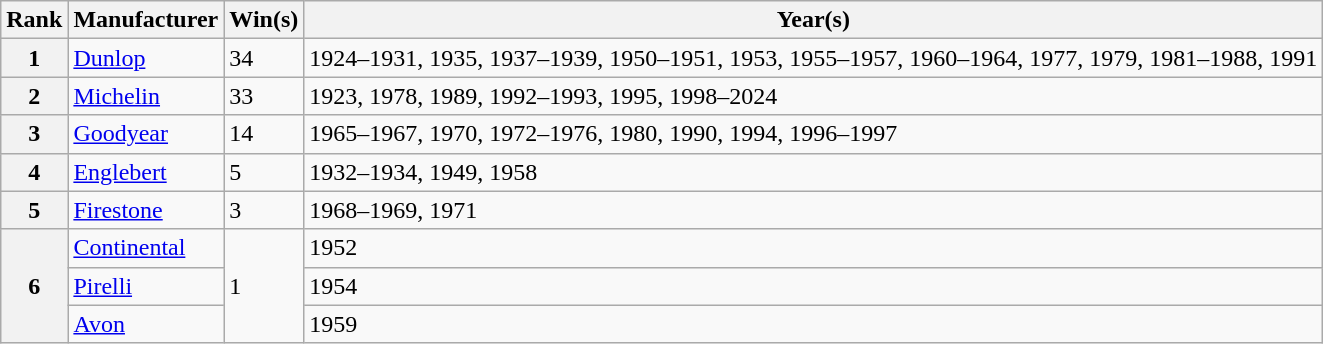<table class="wikitable">
<tr>
<th>Rank</th>
<th>Manufacturer</th>
<th>Win(s)</th>
<th>Year(s)</th>
</tr>
<tr>
<th>1</th>
<td> <a href='#'>Dunlop</a></td>
<td>34</td>
<td>1924–1931, 1935, 1937–1939, 1950–1951, 1953, 1955–1957, 1960–1964, 1977, 1979, 1981–1988, 1991</td>
</tr>
<tr>
<th>2</th>
<td> <a href='#'>Michelin</a></td>
<td>33</td>
<td>1923, 1978, 1989, 1992–1993, 1995, 1998–2024</td>
</tr>
<tr>
<th>3</th>
<td> <a href='#'>Goodyear</a></td>
<td>14</td>
<td>1965–1967, 1970, 1972–1976, 1980, 1990, 1994, 1996–1997</td>
</tr>
<tr>
<th>4</th>
<td> <a href='#'>Englebert</a></td>
<td>5</td>
<td>1932–1934, 1949, 1958</td>
</tr>
<tr>
<th>5</th>
<td> <a href='#'>Firestone</a></td>
<td>3</td>
<td>1968–1969, 1971</td>
</tr>
<tr>
<th rowspan="3">6</th>
<td> <a href='#'>Continental</a></td>
<td rowspan="3">1</td>
<td>1952</td>
</tr>
<tr>
<td> <a href='#'>Pirelli</a></td>
<td>1954</td>
</tr>
<tr>
<td> <a href='#'>Avon</a></td>
<td>1959</td>
</tr>
</table>
